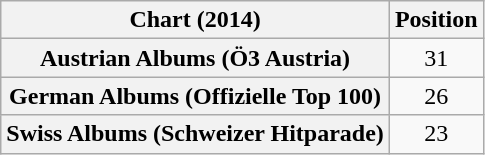<table class="wikitable sortable plainrowheaders" style="text-align:center">
<tr>
<th scope="col">Chart (2014)</th>
<th scope="col">Position</th>
</tr>
<tr>
<th scope="row">Austrian Albums (Ö3 Austria)</th>
<td>31</td>
</tr>
<tr>
<th scope="row">German Albums (Offizielle Top 100)</th>
<td>26</td>
</tr>
<tr>
<th scope="row">Swiss Albums (Schweizer Hitparade)</th>
<td>23</td>
</tr>
</table>
